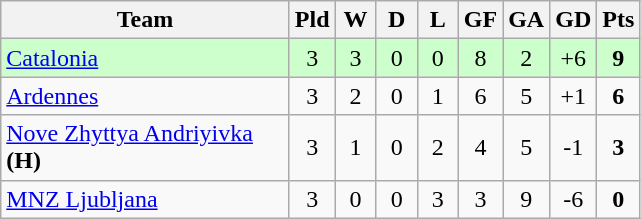<table class="wikitable" style="text-align:center;">
<tr>
<th width=185>Team</th>
<th width=20 abbr="Played">Pld</th>
<th width=20 abbr="Won">W</th>
<th width=20 abbr="Drawn">D</th>
<th width=20 abbr="Lost">L</th>
<th width=20 abbr="Goals for">GF</th>
<th width=20 abbr="Goals against">GA</th>
<th width=20 abbr="Goal difference">GD</th>
<th width=20 abbr="Points">Pts</th>
</tr>
<tr bgcolor="#ccffcc">
<td align=left> <a href='#'>Catalonia</a></td>
<td>3</td>
<td>3</td>
<td>0</td>
<td>0</td>
<td>8</td>
<td>2</td>
<td>+6</td>
<td><strong>9</strong></td>
</tr>
<tr>
<td align=left> <a href='#'>Ardennes</a></td>
<td>3</td>
<td>2</td>
<td>0</td>
<td>1</td>
<td>6</td>
<td>5</td>
<td>+1</td>
<td><strong>6</strong></td>
</tr>
<tr>
<td align=left> <a href='#'>Nove Zhyttya Andriyivka</a> <strong>(H)</strong></td>
<td>3</td>
<td>1</td>
<td>0</td>
<td>2</td>
<td>4</td>
<td>5</td>
<td>-1</td>
<td><strong>3</strong></td>
</tr>
<tr>
<td align=left> <a href='#'>MNZ Ljubljana</a></td>
<td>3</td>
<td>0</td>
<td>0</td>
<td>3</td>
<td>3</td>
<td>9</td>
<td>-6</td>
<td><strong>0</strong></td>
</tr>
</table>
